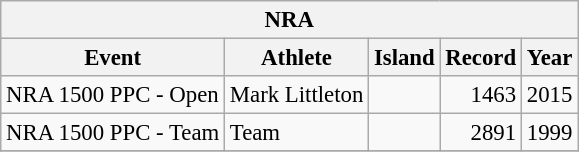<table class="wikitable" style="text-align: center; font-size:95%;">
<tr>
<th colspan=5>NRA</th>
</tr>
<tr>
<th colspan=1>Event</th>
<th colspan=1>Athlete</th>
<th colspan=1>Island</th>
<th colspan=1>Record</th>
<th colspan=1>Year</th>
</tr>
<tr>
<td align="left">NRA 1500 PPC - Open</td>
<td align="left">Mark Littleton</td>
<td></td>
<td align="right">1463</td>
<td>2015</td>
</tr>
<tr>
<td align="left">NRA 1500 PPC - Team</td>
<td align="left">Team</td>
<td></td>
<td align="right">2891</td>
<td>1999</td>
</tr>
<tr>
</tr>
</table>
